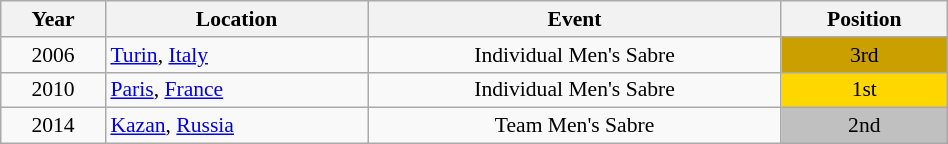<table class="wikitable" width="50%" style="font-size:90%; text-align:center;">
<tr>
<th>Year</th>
<th>Location</th>
<th>Event</th>
<th>Position</th>
</tr>
<tr>
<td>2006</td>
<td rowspan="1" align="left"> <a href='#'>Turin</a>, <a href='#'>Italy</a></td>
<td>Individual Men's Sabre</td>
<td bgcolor="caramel">3rd</td>
</tr>
<tr>
<td>2010</td>
<td rowspan="1" align="left"> <a href='#'>Paris</a>, <a href='#'>France</a></td>
<td>Individual Men's Sabre</td>
<td bgcolor="gold">1st</td>
</tr>
<tr>
<td>2014</td>
<td rowspan="1" align="left"> <a href='#'>Kazan</a>, <a href='#'>Russia</a></td>
<td>Team Men's Sabre</td>
<td bgcolor="silver">2nd</td>
</tr>
</table>
